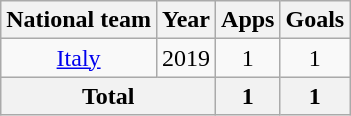<table class="wikitable" style="text-align:center">
<tr>
<th>National team</th>
<th>Year</th>
<th>Apps</th>
<th>Goals</th>
</tr>
<tr>
<td><a href='#'>Italy</a></td>
<td>2019</td>
<td>1</td>
<td>1</td>
</tr>
<tr>
<th colspan="2">Total</th>
<th>1</th>
<th>1</th>
</tr>
</table>
